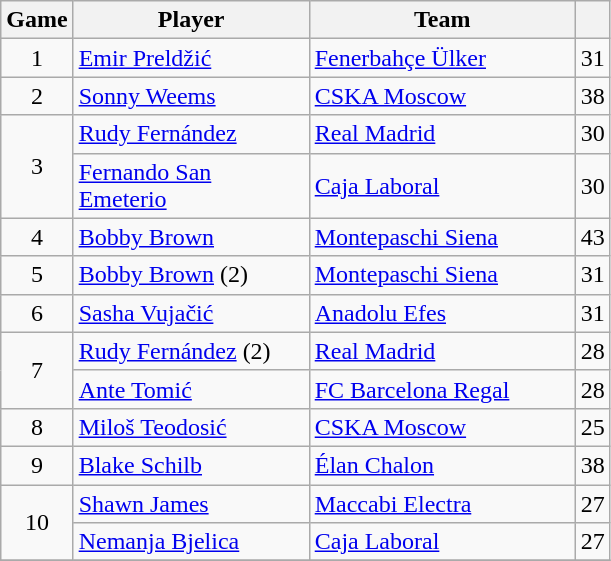<table class="wikitable sortable" style="text-align: center">
<tr>
<th style="text-align:center;">Game</th>
<th style="text-align:center; width:150px;">Player</th>
<th style="text-align:center; width:170px;">Team</th>
<th style="text-align:center;"></th>
</tr>
<tr>
<td>1</td>
<td align="left"> <a href='#'>Emir Preldžić</a></td>
<td align="left"> <a href='#'>Fenerbahçe Ülker</a></td>
<td>31</td>
</tr>
<tr>
<td>2</td>
<td align="left"> <a href='#'>Sonny Weems</a></td>
<td align="left"> <a href='#'>CSKA Moscow</a></td>
<td>38</td>
</tr>
<tr>
<td rowspan=2>3</td>
<td align="left"> <a href='#'>Rudy Fernández</a></td>
<td align="left"> <a href='#'>Real Madrid</a></td>
<td>30</td>
</tr>
<tr>
<td align="left"> <a href='#'>Fernando San Emeterio</a></td>
<td align="left"> <a href='#'>Caja Laboral</a></td>
<td>30</td>
</tr>
<tr>
<td>4</td>
<td align="left"> <a href='#'>Bobby Brown</a></td>
<td align="left"> <a href='#'>Montepaschi Siena</a></td>
<td>43</td>
</tr>
<tr>
<td>5</td>
<td align="left"> <a href='#'>Bobby Brown</a> (2)</td>
<td align="left"> <a href='#'>Montepaschi Siena</a></td>
<td>31</td>
</tr>
<tr>
<td>6</td>
<td align="left"> <a href='#'>Sasha Vujačić</a></td>
<td align="left"> <a href='#'>Anadolu Efes</a></td>
<td>31</td>
</tr>
<tr>
<td rowspan=2>7</td>
<td align="left"> <a href='#'>Rudy Fernández</a> (2)</td>
<td align="left"> <a href='#'>Real Madrid</a></td>
<td>28</td>
</tr>
<tr>
<td align="left"> <a href='#'>Ante Tomić</a></td>
<td align="left"> <a href='#'>FC Barcelona Regal</a></td>
<td>28</td>
</tr>
<tr>
<td>8</td>
<td align="left"> <a href='#'>Miloš Teodosić</a></td>
<td align="left"> <a href='#'>CSKA Moscow</a></td>
<td>25</td>
</tr>
<tr>
<td>9</td>
<td align="left"> <a href='#'>Blake Schilb</a></td>
<td align="left"> <a href='#'>Élan Chalon</a></td>
<td>38</td>
</tr>
<tr>
<td rowspan=2>10</td>
<td align="left"> <a href='#'>Shawn James</a></td>
<td align="left"> <a href='#'>Maccabi Electra</a></td>
<td>27</td>
</tr>
<tr>
<td align="left"> <a href='#'>Nemanja Bjelica</a></td>
<td align="left"> <a href='#'>Caja Laboral</a></td>
<td>27</td>
</tr>
<tr>
</tr>
</table>
